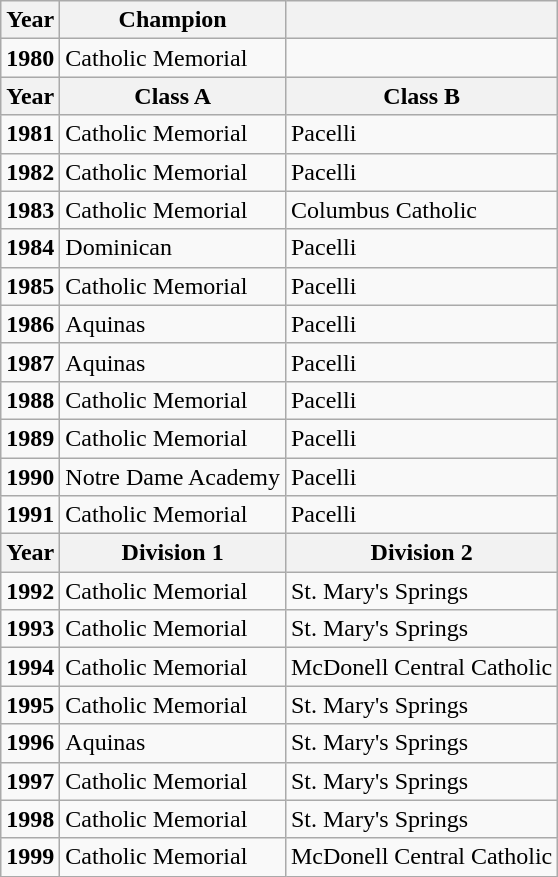<table class="wikitable mw-collapsible mw-collapsed">
<tr>
<th>Year</th>
<th>Champion</th>
<th></th>
</tr>
<tr>
<td><strong>1980</strong></td>
<td>Catholic Memorial</td>
<td></td>
</tr>
<tr>
<th>Year</th>
<th>Class A</th>
<th>Class B</th>
</tr>
<tr>
<td><strong>1981</strong></td>
<td>Catholic Memorial</td>
<td>Pacelli</td>
</tr>
<tr>
<td><strong>1982</strong></td>
<td>Catholic Memorial</td>
<td>Pacelli</td>
</tr>
<tr>
<td><strong>1983</strong></td>
<td>Catholic Memorial</td>
<td>Columbus Catholic</td>
</tr>
<tr>
<td><strong>1984</strong></td>
<td>Dominican</td>
<td>Pacelli</td>
</tr>
<tr>
<td><strong>1985</strong></td>
<td>Catholic Memorial</td>
<td>Pacelli</td>
</tr>
<tr>
<td><strong>1986</strong></td>
<td>Aquinas</td>
<td>Pacelli</td>
</tr>
<tr>
<td><strong>1987</strong></td>
<td>Aquinas</td>
<td>Pacelli</td>
</tr>
<tr>
<td><strong>1988</strong></td>
<td>Catholic Memorial</td>
<td>Pacelli</td>
</tr>
<tr>
<td><strong>1989</strong></td>
<td>Catholic Memorial</td>
<td>Pacelli</td>
</tr>
<tr>
<td><strong>1990</strong></td>
<td>Notre Dame Academy</td>
<td>Pacelli</td>
</tr>
<tr>
<td><strong>1991</strong></td>
<td>Catholic Memorial</td>
<td>Pacelli</td>
</tr>
<tr>
<th>Year</th>
<th>Division 1</th>
<th>Division 2</th>
</tr>
<tr>
<td><strong>1992</strong></td>
<td>Catholic Memorial</td>
<td>St. Mary's Springs</td>
</tr>
<tr>
<td><strong>1993</strong></td>
<td>Catholic Memorial</td>
<td>St. Mary's Springs</td>
</tr>
<tr>
<td><strong>1994</strong></td>
<td>Catholic Memorial</td>
<td>McDonell Central Catholic</td>
</tr>
<tr>
<td><strong>1995</strong></td>
<td>Catholic Memorial</td>
<td>St. Mary's Springs</td>
</tr>
<tr>
<td><strong>1996</strong></td>
<td>Aquinas</td>
<td>St. Mary's Springs</td>
</tr>
<tr>
<td><strong>1997</strong></td>
<td>Catholic Memorial</td>
<td>St. Mary's Springs</td>
</tr>
<tr>
<td><strong>1998</strong></td>
<td>Catholic Memorial</td>
<td>St. Mary's Springs</td>
</tr>
<tr>
<td><strong>1999</strong></td>
<td>Catholic Memorial</td>
<td>McDonell Central Catholic</td>
</tr>
</table>
